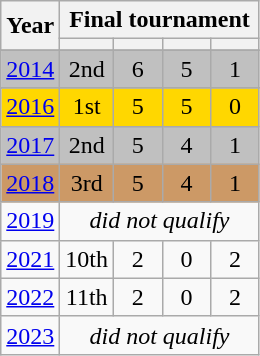<table class="wikitable" style="text-align: center; font-size=85%">
<tr>
<th rowspan=2>Year</th>
<th colspan=4>Final tournament</th>
</tr>
<tr>
<th></th>
<th width=25px></th>
<th width=25px></th>
<th width=25px></th>
</tr>
<tr>
</tr>
<tr bgcolor="#C0C0C0">
<td> <a href='#'>2014</a></td>
<td>2nd</td>
<td>6</td>
<td>5</td>
<td>1</td>
</tr>
<tr>
</tr>
<tr bgcolor=gold>
<td> <a href='#'>2016</a></td>
<td>1st</td>
<td>5</td>
<td>5</td>
<td>0</td>
</tr>
<tr bgcolor="#C0C0C0">
<td> <a href='#'>2017</a></td>
<td>2nd</td>
<td>5</td>
<td>4</td>
<td>1</td>
</tr>
<tr style="background:#c96;">
<td> <a href='#'>2018</a></td>
<td>3rd</td>
<td>5</td>
<td>4</td>
<td>1</td>
</tr>
<tr>
<td> <a href='#'>2019</a></td>
<td colspan=8><em>did not qualify</em></td>
</tr>
<tr>
<td> <a href='#'>2021</a></td>
<td>10th</td>
<td>2</td>
<td>0</td>
<td>2</td>
</tr>
<tr>
<td> <a href='#'>2022</a></td>
<td>11th</td>
<td>2</td>
<td>0</td>
<td>2</td>
</tr>
<tr>
<td> <a href='#'>2023</a></td>
<td colspan=8><em>did not qualify</em></td>
</tr>
</table>
